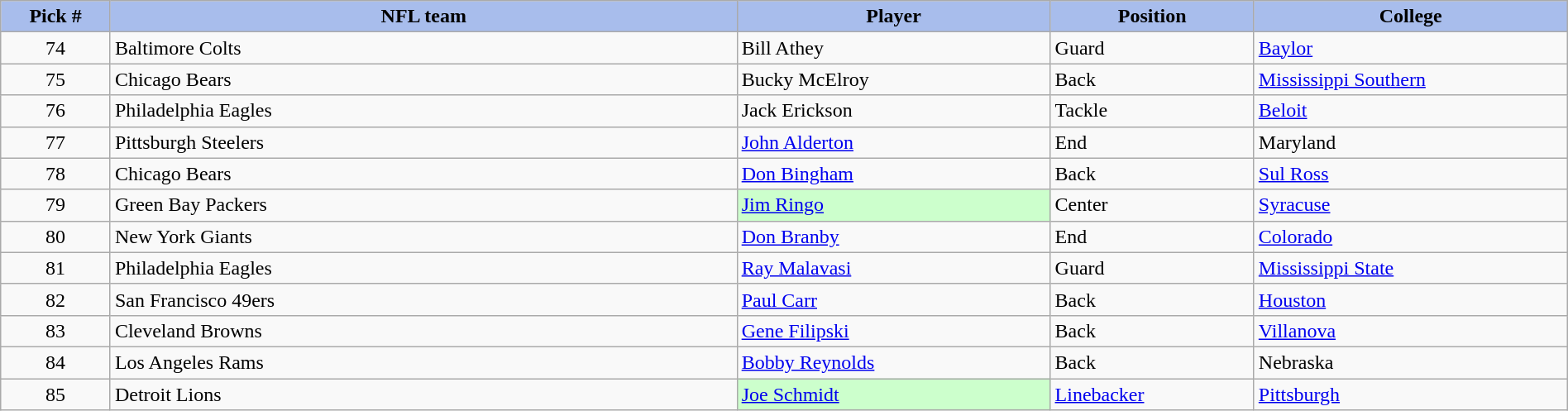<table class="wikitable sortable sortable" style="width: 100%">
<tr>
<th style="background:#a8bdec; width:7%;">Pick #</th>
<th style="width:40%; background:#a8bdec;">NFL team</th>
<th style="width:20%; background:#a8bdec;">Player</th>
<th style="width:13%; background:#a8bdec;">Position</th>
<th style="background:#A8BDEC;">College</th>
</tr>
<tr>
<td align=center>74</td>
<td>Baltimore Colts</td>
<td>Bill Athey</td>
<td>Guard</td>
<td><a href='#'>Baylor</a></td>
</tr>
<tr>
<td align=center>75</td>
<td>Chicago Bears</td>
<td>Bucky McElroy</td>
<td>Back</td>
<td><a href='#'>Mississippi Southern</a></td>
</tr>
<tr>
<td align=center>76</td>
<td>Philadelphia Eagles</td>
<td>Jack Erickson</td>
<td>Tackle</td>
<td><a href='#'>Beloit</a></td>
</tr>
<tr>
<td align=center>77</td>
<td>Pittsburgh Steelers</td>
<td><a href='#'>John Alderton</a></td>
<td>End</td>
<td>Maryland</td>
</tr>
<tr>
<td align=center>78</td>
<td>Chicago Bears</td>
<td><a href='#'>Don Bingham</a></td>
<td>Back</td>
<td><a href='#'>Sul Ross</a></td>
</tr>
<tr>
<td align=center>79</td>
<td>Green Bay Packers</td>
<td style="background:#cfc;"><a href='#'>Jim Ringo</a></td>
<td>Center</td>
<td><a href='#'>Syracuse</a></td>
</tr>
<tr>
<td align=center>80</td>
<td>New York Giants</td>
<td><a href='#'>Don Branby</a></td>
<td>End</td>
<td><a href='#'>Colorado</a></td>
</tr>
<tr>
<td align=center>81</td>
<td>Philadelphia Eagles</td>
<td><a href='#'>Ray Malavasi</a></td>
<td>Guard</td>
<td><a href='#'>Mississippi State</a></td>
</tr>
<tr>
<td align=center>82</td>
<td>San Francisco 49ers</td>
<td><a href='#'>Paul Carr</a></td>
<td>Back</td>
<td><a href='#'>Houston</a></td>
</tr>
<tr>
<td align=center>83</td>
<td>Cleveland Browns</td>
<td><a href='#'>Gene Filipski</a></td>
<td>Back</td>
<td><a href='#'>Villanova</a></td>
</tr>
<tr>
<td align=center>84</td>
<td>Los Angeles Rams</td>
<td><a href='#'>Bobby Reynolds</a></td>
<td>Back</td>
<td>Nebraska</td>
</tr>
<tr>
<td align=center>85</td>
<td>Detroit Lions</td>
<td style="background:#cfc;"><a href='#'>Joe Schmidt</a></td>
<td><a href='#'>Linebacker</a></td>
<td><a href='#'>Pittsburgh</a></td>
</tr>
</table>
